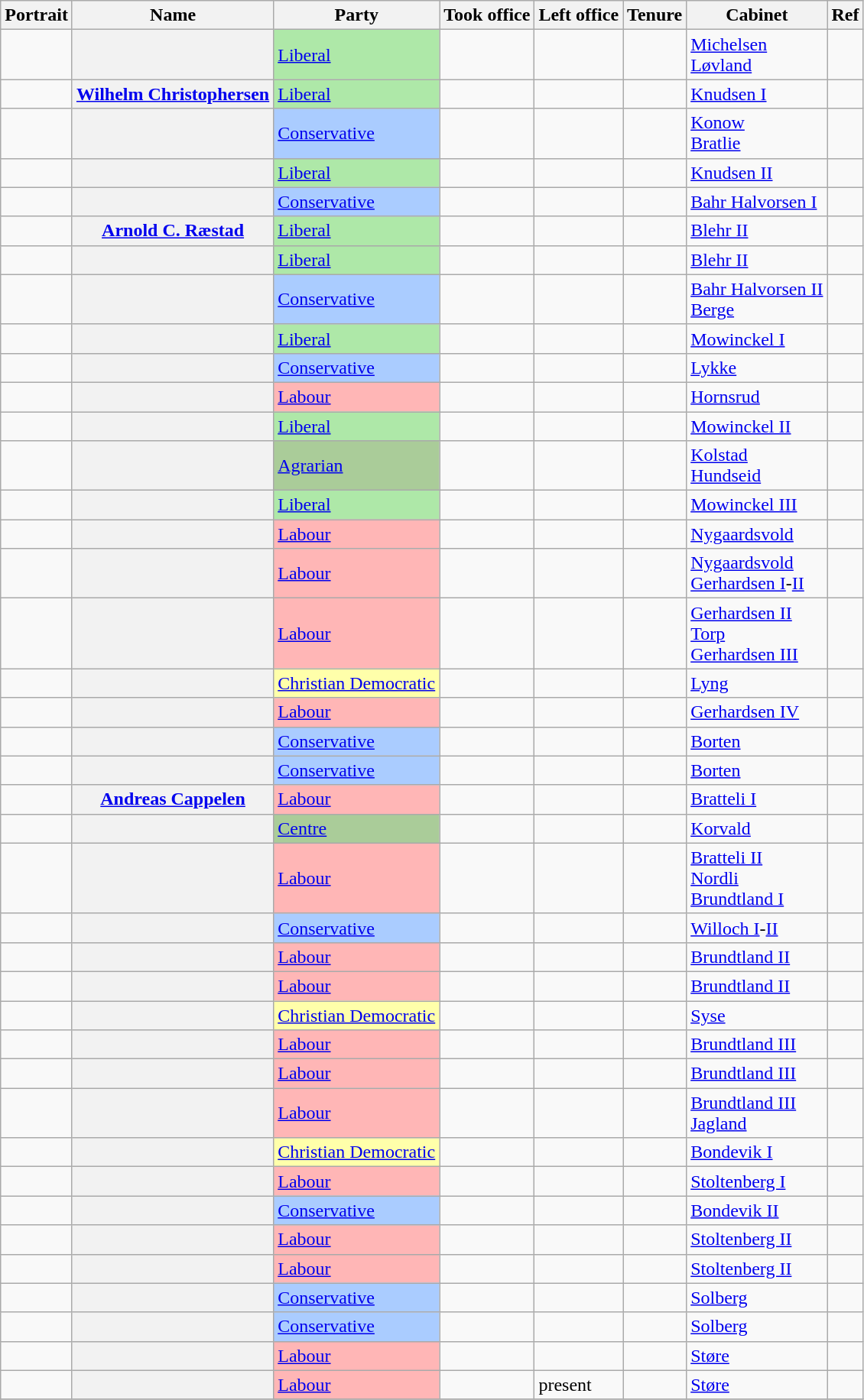<table class="wikitable plainrowheaders sortable">
<tr>
<th scope=col class=unsortable>Portrait</th>
<th scope=col>Name</th>
<th scope=col>Party</th>
<th scope=col>Took office</th>
<th scope=col>Left office</th>
<th scope=col>Tenure</th>
<th scope=col>Cabinet</th>
<th scope=col class=unsortable>Ref</th>
</tr>
<tr>
<td align=center></td>
<th scope=row></th>
<td style="background:#AEE8A8"><a href='#'>Liberal</a></td>
<td></td>
<td></td>
<td></td>
<td><a href='#'>Michelsen</a><br><a href='#'>Løvland</a></td>
<td align=center></td>
</tr>
<tr>
<td align=center></td>
<th scope=row><a href='#'>Wilhelm Christophersen</a></th>
<td style="background:#AEE8A8"><a href='#'>Liberal</a></td>
<td></td>
<td></td>
<td></td>
<td><a href='#'>Knudsen I</a></td>
<td align=center></td>
</tr>
<tr>
<td align=center></td>
<th scope=row></th>
<td style="background:#AACCFF"><a href='#'>Conservative</a></td>
<td></td>
<td></td>
<td></td>
<td><a href='#'>Konow</a> <br> <a href='#'>Bratlie</a></td>
<td align=center></td>
</tr>
<tr>
<td align=center></td>
<th scope=row></th>
<td style="background:#AEE8A8"><a href='#'>Liberal</a></td>
<td></td>
<td></td>
<td></td>
<td><a href='#'>Knudsen II</a></td>
<td align=center></td>
</tr>
<tr>
<td align=center></td>
<th scope=row></th>
<td style="background:#AACCFF"><a href='#'>Conservative</a></td>
<td></td>
<td></td>
<td></td>
<td><a href='#'>Bahr Halvorsen I</a></td>
<td align=center></td>
</tr>
<tr>
<td align=center></td>
<th scope=row><a href='#'>Arnold C. Ræstad</a></th>
<td style="background:#AEE8A8"><a href='#'>Liberal</a></td>
<td></td>
<td></td>
<td></td>
<td><a href='#'>Blehr II</a></td>
<td align=center></td>
</tr>
<tr>
<td align=center></td>
<th scope=row></th>
<td style="background:#AEE8A8"><a href='#'>Liberal</a></td>
<td></td>
<td></td>
<td></td>
<td><a href='#'>Blehr II</a></td>
<td align=center></td>
</tr>
<tr>
<td align=center></td>
<th scope=row></th>
<td style="background:#AACCFF"><a href='#'>Conservative</a></td>
<td></td>
<td></td>
<td></td>
<td><a href='#'>Bahr Halvorsen II</a><br> <a href='#'>Berge</a></td>
<td align=center></td>
</tr>
<tr>
<td align=center></td>
<th scope=row></th>
<td style="background:#AEE8A8"><a href='#'>Liberal</a></td>
<td></td>
<td></td>
<td></td>
<td><a href='#'>Mowinckel I</a></td>
<td align=center></td>
</tr>
<tr>
<td align=center></td>
<th scope=row></th>
<td style="background:#AACCFF"><a href='#'>Conservative</a></td>
<td></td>
<td></td>
<td></td>
<td><a href='#'>Lykke</a></td>
<td align=center></td>
</tr>
<tr>
<td align=center></td>
<th scope=row></th>
<td style="background:#FFB6B6"><a href='#'>Labour</a></td>
<td></td>
<td></td>
<td></td>
<td><a href='#'>Hornsrud</a></td>
<td align=center></td>
</tr>
<tr>
<td align=center></td>
<th scope=row></th>
<td style="background:#AEE8A8"><a href='#'>Liberal</a></td>
<td></td>
<td></td>
<td></td>
<td><a href='#'>Mowinckel II</a></td>
<td align=center></td>
</tr>
<tr>
<td align=center></td>
<th scope=row></th>
<td style="background:#AACC99"><a href='#'>Agrarian</a></td>
<td></td>
<td></td>
<td></td>
<td><a href='#'>Kolstad</a><br><a href='#'>Hundseid</a></td>
<td align=center></td>
</tr>
<tr>
<td align=center></td>
<th scope=row></th>
<td style="background:#AEE8A8"><a href='#'>Liberal</a></td>
<td></td>
<td></td>
<td></td>
<td><a href='#'>Mowinckel III</a></td>
<td align=center></td>
</tr>
<tr>
<td align=center></td>
<th scope=row></th>
<td style="background:#FFB6B6"><a href='#'>Labour</a></td>
<td></td>
<td></td>
<td></td>
<td><a href='#'>Nygaardsvold</a></td>
<td align=center></td>
</tr>
<tr>
<td align=center></td>
<th scope=row></th>
<td style="background:#FFB6B6"><a href='#'>Labour</a></td>
<td></td>
<td></td>
<td></td>
<td><a href='#'>Nygaardsvold</a><br><a href='#'>Gerhardsen I</a>-<a href='#'>II</a></td>
<td align=center></td>
</tr>
<tr>
<td align=center></td>
<th scope=row></th>
<td style="background:#FFB6B6"><a href='#'>Labour</a></td>
<td></td>
<td></td>
<td></td>
<td><a href='#'>Gerhardsen II</a><br><a href='#'>Torp</a><br><a href='#'>Gerhardsen III</a></td>
<td align=center></td>
</tr>
<tr>
<td align=center></td>
<th scope=row></th>
<td style="background:#FFFFAA"><a href='#'>Christian Democratic</a></td>
<td></td>
<td></td>
<td></td>
<td><a href='#'>Lyng</a></td>
<td align=center></td>
</tr>
<tr>
<td align=center></td>
<th scope=row></th>
<td style="background:#FFB6B6"><a href='#'>Labour</a></td>
<td></td>
<td></td>
<td></td>
<td><a href='#'>Gerhardsen IV</a></td>
<td align=center></td>
</tr>
<tr>
<td align=center></td>
<th scope=row></th>
<td style="background:#AACCFF"><a href='#'>Conservative</a></td>
<td></td>
<td></td>
<td></td>
<td><a href='#'>Borten</a></td>
<td align=center></td>
</tr>
<tr>
<td align=center></td>
<th scope=row></th>
<td style="background:#AACCFF"><a href='#'>Conservative</a></td>
<td></td>
<td></td>
<td></td>
<td><a href='#'>Borten</a></td>
<td align=center></td>
</tr>
<tr>
<td align=center></td>
<th scope=row><a href='#'>Andreas Cappelen</a></th>
<td style="background:#FFB6B6"><a href='#'>Labour</a></td>
<td></td>
<td></td>
<td></td>
<td><a href='#'>Bratteli I</a></td>
<td align=center></td>
</tr>
<tr>
<td align=center></td>
<th scope=row></th>
<td style="background:#AACC99"><a href='#'>Centre</a></td>
<td></td>
<td></td>
<td></td>
<td><a href='#'>Korvald</a></td>
<td align=center></td>
</tr>
<tr>
<td align=center></td>
<th scope=row></th>
<td style="background:#FFB6B6"><a href='#'>Labour</a></td>
<td></td>
<td></td>
<td></td>
<td><a href='#'>Bratteli II</a><br><a href='#'>Nordli</a><br><a href='#'>Brundtland I</a></td>
<td align=center></td>
</tr>
<tr>
<td align=center></td>
<th scope=row></th>
<td style="background:#AACCFF"><a href='#'>Conservative</a></td>
<td></td>
<td></td>
<td></td>
<td><a href='#'>Willoch I</a>-<a href='#'>II</a></td>
<td align=center></td>
</tr>
<tr>
<td align=center></td>
<th scope=row></th>
<td style="background:#FFB6B6"><a href='#'>Labour</a></td>
<td></td>
<td></td>
<td></td>
<td><a href='#'>Brundtland II</a></td>
<td align=center></td>
</tr>
<tr>
<td align=center></td>
<th scope=row></th>
<td style="background:#FFB6B6"><a href='#'>Labour</a></td>
<td></td>
<td></td>
<td></td>
<td><a href='#'>Brundtland II</a></td>
<td align=center></td>
</tr>
<tr>
<td align=center></td>
<th scope=row></th>
<td style="background:#FFFFAA"><a href='#'>Christian Democratic</a></td>
<td></td>
<td></td>
<td></td>
<td><a href='#'>Syse</a></td>
<td align=center></td>
</tr>
<tr>
<td align=center></td>
<th scope=row></th>
<td style="background:#FFB6B6"><a href='#'>Labour</a></td>
<td></td>
<td></td>
<td></td>
<td><a href='#'>Brundtland III</a></td>
<td align=center></td>
</tr>
<tr>
<td align=center></td>
<th scope=row></th>
<td style="background:#FFB6B6"><a href='#'>Labour</a></td>
<td></td>
<td></td>
<td></td>
<td><a href='#'>Brundtland III</a></td>
<td align=center></td>
</tr>
<tr>
<td align=center></td>
<th scope=row></th>
<td style="background:#FFB6B6"><a href='#'>Labour</a></td>
<td></td>
<td></td>
<td></td>
<td><a href='#'>Brundtland III</a><br><a href='#'>Jagland</a></td>
<td align=center></td>
</tr>
<tr>
<td align=center></td>
<th scope=row></th>
<td style="background:#FFFFAA"><a href='#'>Christian Democratic</a></td>
<td></td>
<td></td>
<td></td>
<td><a href='#'>Bondevik I</a></td>
<td align=center></td>
</tr>
<tr>
<td align=center></td>
<th scope=row></th>
<td style="background:#FFB6B6"><a href='#'>Labour</a></td>
<td></td>
<td></td>
<td></td>
<td><a href='#'>Stoltenberg I</a></td>
<td align=center></td>
</tr>
<tr>
<td align=center></td>
<th scope=row></th>
<td style="background:#AACCFF"><a href='#'>Conservative</a></td>
<td></td>
<td></td>
<td></td>
<td><a href='#'>Bondevik II</a></td>
<td align=center></td>
</tr>
<tr>
<td align=center></td>
<th scope=row></th>
<td style="background:#FFB6B6"><a href='#'>Labour</a></td>
<td></td>
<td></td>
<td></td>
<td><a href='#'>Stoltenberg II</a></td>
<td align=center></td>
</tr>
<tr>
<td align=center></td>
<th scope=row></th>
<td style="background:#FFB6B6"><a href='#'>Labour</a></td>
<td></td>
<td></td>
<td></td>
<td><a href='#'>Stoltenberg II</a></td>
<td align=center></td>
</tr>
<tr>
<td align=center></td>
<th scope=row></th>
<td style="background:#AACCFF"><a href='#'>Conservative</a></td>
<td></td>
<td></td>
<td></td>
<td><a href='#'>Solberg</a></td>
<td align=center></td>
</tr>
<tr>
<td align=center></td>
<th scope=row></th>
<td style="background:#AACCFF"><a href='#'>Conservative</a></td>
<td></td>
<td></td>
<td></td>
<td><a href='#'>Solberg</a></td>
<td align=center></td>
</tr>
<tr>
<td align=center></td>
<th scope=row></th>
<td style="background:#FFB6B6"><a href='#'>Labour</a></td>
<td></td>
<td></td>
<td></td>
<td><a href='#'>Støre</a></td>
<td align=center></td>
</tr>
<tr>
<td align=center></td>
<th scope=row></th>
<td style="background:#FFB6B6"><a href='#'>Labour</a></td>
<td></td>
<td>present</td>
<td></td>
<td><a href='#'>Støre</a></td>
<td align=center></td>
</tr>
<tr>
</tr>
</table>
